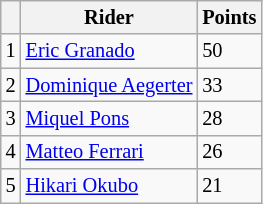<table class="wikitable" style="font-size: 85%;">
<tr>
<th></th>
<th>Rider</th>
<th>Points</th>
</tr>
<tr>
<td align=center>1</td>
<td> <a href='#'>Eric Granado</a></td>
<td align=left>50</td>
</tr>
<tr>
<td align=center>2</td>
<td> <a href='#'>Dominique Aegerter</a></td>
<td align=left>33</td>
</tr>
<tr>
<td align=center>3</td>
<td> <a href='#'>Miquel Pons</a></td>
<td align=left>28</td>
</tr>
<tr>
<td align=center>4</td>
<td> <a href='#'>Matteo Ferrari</a></td>
<td align=left>26</td>
</tr>
<tr>
<td align=center>5</td>
<td> <a href='#'>Hikari Okubo</a></td>
<td align=left>21</td>
</tr>
</table>
